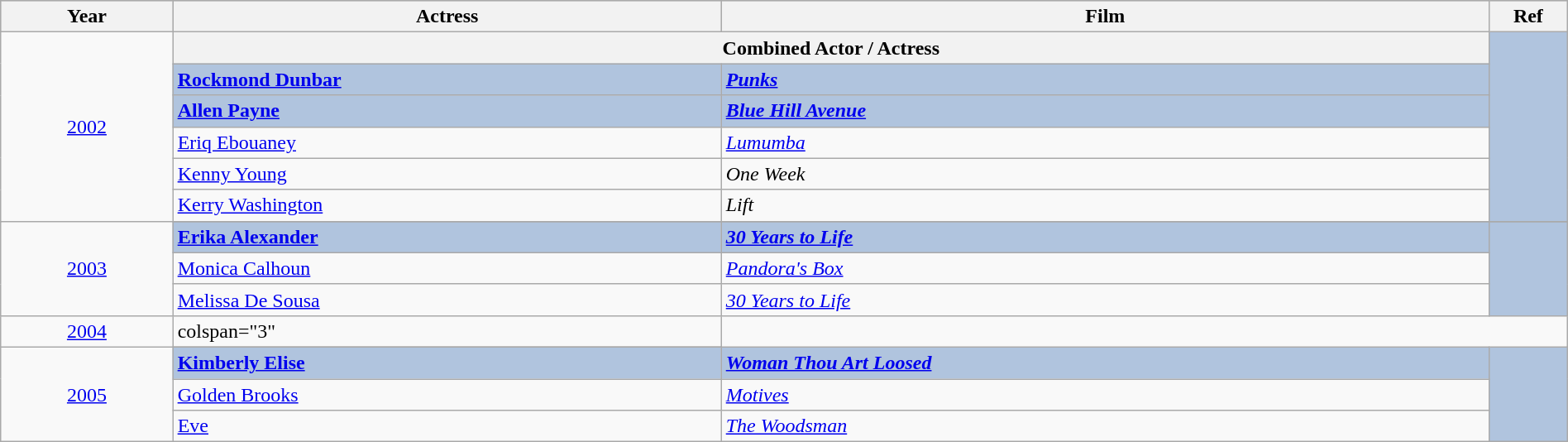<table class="wikitable" style="width:100%;">
<tr style="background:#bebebe;">
<th style="width:11%;">Year</th>
<th style="width:35%;">Actress</th>
<th style="width:49%;">Film</th>
<th style="width:5%;">Ref</th>
</tr>
<tr>
<td rowspan="6" align="center"><a href='#'>2002</a></td>
<th colspan="2">Combined Actor / Actress</th>
<td rowspan="6" align="center" style="background:#B0C4DE"></td>
</tr>
<tr style="background:#B0C4DE">
<td><strong><a href='#'>Rockmond Dunbar</a></strong></td>
<td><strong><em><a href='#'>Punks</a></em></strong></td>
</tr>
<tr style="background:#B0C4DE">
<td><strong><a href='#'>Allen Payne</a></strong></td>
<td><strong><em><a href='#'>Blue Hill Avenue</a></em></strong></td>
</tr>
<tr>
<td><a href='#'>Eriq Ebouaney</a></td>
<td><em><a href='#'>Lumumba</a></em></td>
</tr>
<tr>
<td><a href='#'>Kenny Young</a></td>
<td><em>One Week</em></td>
</tr>
<tr>
<td><a href='#'>Kerry Washington</a></td>
<td><em>Lift</em></td>
</tr>
<tr>
<td rowspan="4" align="center"><a href='#'>2003</a></td>
</tr>
<tr style="background:#B0C4DE">
<td><strong><a href='#'>Erika Alexander</a></strong></td>
<td><strong><em><a href='#'>30 Years to Life</a></em></strong></td>
<td rowspan="3" align="center"></td>
</tr>
<tr>
<td><a href='#'>Monica Calhoun</a></td>
<td><em><a href='#'>Pandora's Box</a></em></td>
</tr>
<tr>
<td><a href='#'>Melissa De Sousa</a></td>
<td><em><a href='#'>30 Years to Life</a></em></td>
</tr>
<tr>
<td align="center"><a href='#'>2004</a></td>
<td>colspan="3" </td>
</tr>
<tr>
<td rowspan="4" align="center"><a href='#'>2005</a></td>
</tr>
<tr style="background:#B0C4DE">
<td><strong><a href='#'>Kimberly Elise</a></strong></td>
<td><strong><em><a href='#'>Woman Thou Art Loosed</a></em></strong></td>
<td rowspan="4" align="center"></td>
</tr>
<tr>
<td><a href='#'>Golden Brooks</a></td>
<td><em><a href='#'>Motives</a></em></td>
</tr>
<tr>
<td><a href='#'>Eve</a></td>
<td><em><a href='#'>The Woodsman</a></em></td>
</tr>
</table>
